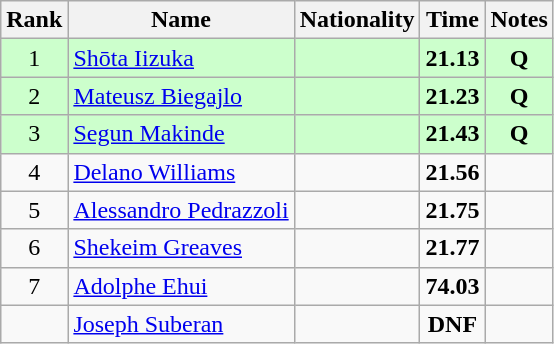<table class="wikitable sortable" style="text-align:center">
<tr>
<th>Rank</th>
<th>Name</th>
<th>Nationality</th>
<th>Time</th>
<th>Notes</th>
</tr>
<tr bgcolor=ccffcc>
<td>1</td>
<td align=left><a href='#'>Shōta Iizuka</a></td>
<td align=left></td>
<td><strong>21.13</strong></td>
<td><strong>Q</strong></td>
</tr>
<tr bgcolor=ccffcc>
<td>2</td>
<td align=left><a href='#'>Mateusz Biegajlo</a></td>
<td align=left></td>
<td><strong>21.23</strong></td>
<td><strong>Q</strong></td>
</tr>
<tr bgcolor=ccffcc>
<td>3</td>
<td align=left><a href='#'>Segun Makinde</a></td>
<td align=left></td>
<td><strong>21.43</strong></td>
<td><strong>Q</strong></td>
</tr>
<tr>
<td>4</td>
<td align=left><a href='#'>Delano Williams</a></td>
<td align=left></td>
<td><strong>21.56</strong></td>
<td></td>
</tr>
<tr>
<td>5</td>
<td align=left><a href='#'>Alessandro Pedrazzoli</a></td>
<td align=left></td>
<td><strong>21.75</strong></td>
<td></td>
</tr>
<tr>
<td>6</td>
<td align=left><a href='#'>Shekeim Greaves</a></td>
<td align=left></td>
<td><strong>21.77</strong></td>
<td></td>
</tr>
<tr>
<td>7</td>
<td align=left><a href='#'>Adolphe Ehui</a></td>
<td align=left></td>
<td><strong>74.03</strong></td>
<td></td>
</tr>
<tr>
<td></td>
<td align=left><a href='#'>Joseph Suberan</a></td>
<td align=left></td>
<td><strong>DNF</strong></td>
<td></td>
</tr>
</table>
